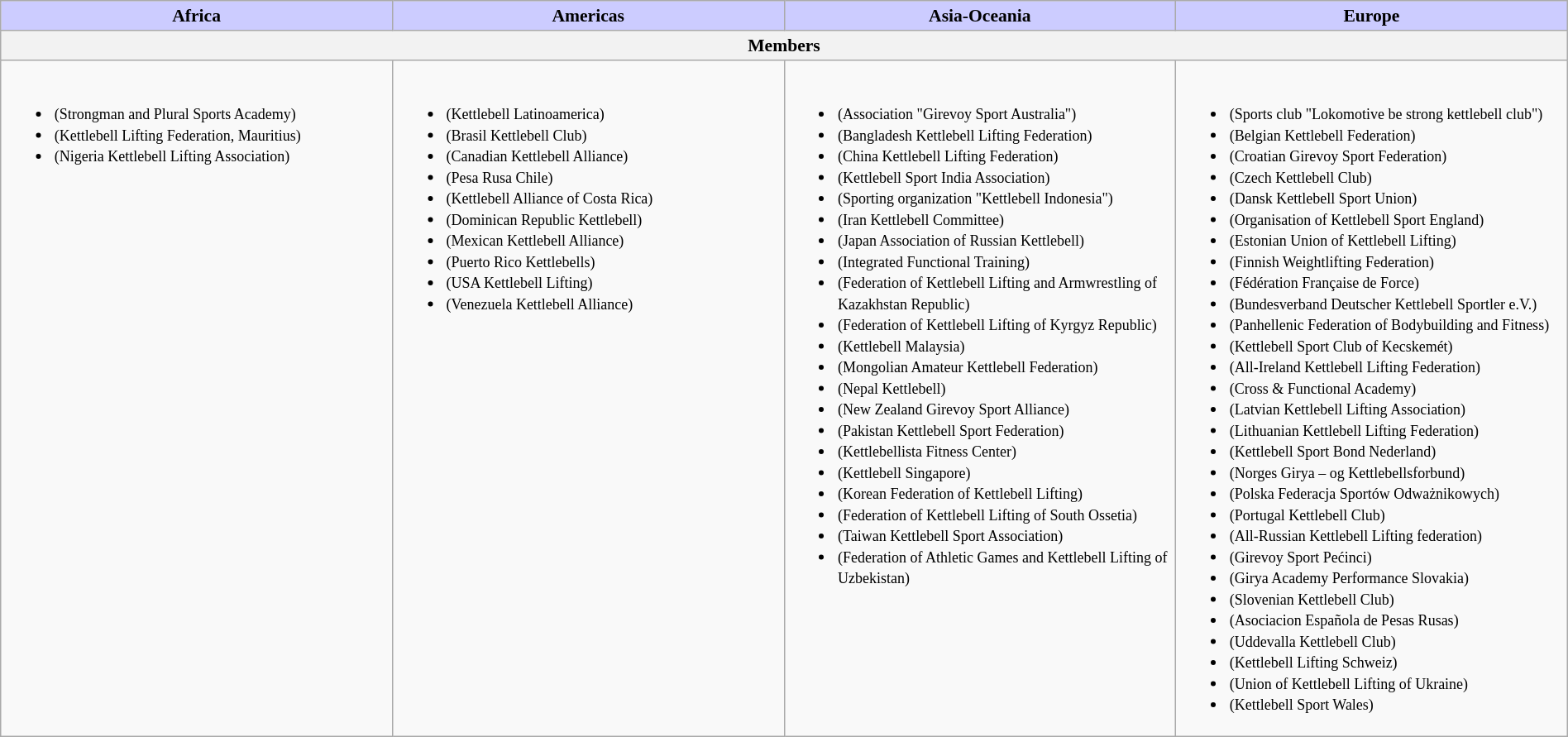<table class="wikitable" bgcolor=white cellpadding="3" cellspacing="0" border="1" style="text-align: center; font-size: 90%; border: gray solid 1px; border-collapse: collapse;" width="100%">
<tr>
<th scope=col style="background:#ccccff"  width="25%">Africa</th>
<th scope=col style="background:#ccccff"  width="25%">Americas</th>
<th scope=col style="background:#ccccff"  width="25%">Asia-Oceania</th>
<th scope=col style="background:#ccccff" width="25%">Europe</th>
</tr>
<tr>
<th colspan=4>Members</th>
</tr>
<tr align="left">
<td valign="top"><br><ul><li> <small>(Strongman and Plural Sports Academy)</small></li><li> <small>(Kettlebell Lifting Federation, Mauritius)</small></li><li> <small>(Nigeria Kettlebell Lifting Association)</small></li></ul></td>
<td valign="top"><br><ul><li> <small>(Kettlebell Latinoamerica)</small></li><li> <small>(Brasil Kettlebell Club)</small></li><li> <small>(Canadian Kettlebell Alliance)</small></li><li> <small>(Pesa Rusa Chile)</small></li><li> <small>(Kettlebell Alliance of Costa Rica)</small></li><li> <small>(Dominican Republic Kettlebell)</small></li><li> <small>(Mexican Kettlebell Alliance)</small></li><li> <small>(Puerto Rico Kettlebells)</small></li><li> <small>(USA Kettlebell Lifting)</small></li><li> <small>(Venezuela Kettlebell Alliance)</small></li></ul></td>
<td valign="top"><br><ul><li> <small>(Association "Girevoy Sport Australia")</small></li><li> <small>(Bangladesh Kettlebell Lifting Federation)</small></li><li> <small>(China Kettlebell Lifting Federation)</small></li><li> <small>(Kettlebell Sport India Association)</small></li><li> <small>(Sporting organization "Kettlebell Indonesia")</small></li><li> <small>(Iran Kettlebell Committee)</small></li><li> <small>(Japan Association of Russian Kettlebell)</small></li><li> <small>(Integrated Functional Training)</small></li><li> <small>(Federation of Kettlebell Lifting and Armwrestling of Kazakhstan Republic)</small></li><li> <small>(Federation of Kettlebell Lifting of Kyrgyz Republic)</small></li><li> <small>(Kettlebell Malaysia)</small></li><li> <small>(Mongolian Amateur Kettlebell Federation)</small></li><li> <small>(Nepal Kettlebell)</small></li><li> <small>(New Zealand Girevoy Sport Alliance)</small></li><li> <small>(Pakistan Kettlebell Sport Federation)</small></li><li> <small>(Kettlebellista Fitness Center)</small></li><li> <small>(Kettlebell Singapore)</small></li><li> <small>(Korean Federation of Kettlebell Lifting)</small></li><li> <small>(Federation of Kettlebell Lifting of South Ossetia)</small></li><li> <small>(Taiwan Kettlebell Sport Association)</small></li><li> <small>(Federation of Athletic Games and Kettlebell Lifting of Uzbekistan)</small></li></ul></td>
<td valign="top"><br><ul><li> <small>(Sports club "Lokomotive be strong kettlebell club")</small></li><li> <small>(Belgian Kettlebell Federation)</small></li><li> <small>(Croatian Girevoy Sport Federation)</small></li><li> <small>(Czech Kettlebell Club)</small></li><li> <small>(Dansk Kettlebell Sport Union)</small></li><li> <small>(Organisation of Kettlebell Sport England)</small></li><li> <small>(Estonian Union of Kettlebell Lifting)</small></li><li> <small>(Finnish Weightlifting Federation)</small></li><li> <small>(Fédération Française de Force)</small></li><li> <small>(Bundesverband Deutscher Kettlebell Sportler e.V.)</small></li><li> <small>(Panhellenic Federation of Bodybuilding and Fitness)</small></li><li> <small>(Kettlebell Sport Club of Kecskemét)</small></li><li> <small>(All-Ireland Kettlebell Lifting Federation)</small></li><li> <small>(Cross & Functional Academy)</small></li><li> <small>(Latvian Kettlebell Lifting Association)</small></li><li> <small>(Lithuanian Kettlebell Lifting Federation)</small></li><li> <small>(Kettlebell Sport Bond Nederland)</small></li><li> <small>(Norges Girya – og Kettlebellsforbund)</small></li><li> <small>(Polska Federacja Sportów Odważnikowych)</small></li><li> <small>(Portugal Kettlebell Club)</small></li><li> <small>(All-Russian Kettlebell Lifting federation)</small></li><li> <small>(Girevoy Sport Pećinci)</small></li><li> <small>(Girya Academy Performance Slovakia)</small></li><li> <small>(Slovenian Kettlebell Club)</small></li><li> <small>(Asociacion Española de Pesas Rusas)</small></li><li> <small>(Uddevalla Kettlebell Club)</small></li><li> <small>(Kettlebell Lifting Schweiz)</small></li><li> <small>(Union of Kettlebell Lifting of Ukraine)</small></li><li> <small>(Kettlebell Sport Wales)</small></li></ul></td>
</tr>
</table>
